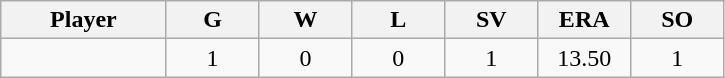<table class="wikitable sortable">
<tr>
<th bgcolor="#DDDDFF" width="16%">Player</th>
<th bgcolor="#DDDDFF" width="9%">G</th>
<th bgcolor="#DDDDFF" width="9%">W</th>
<th bgcolor="#DDDDFF" width="9%">L</th>
<th bgcolor="#DDDDFF" width="9%">SV</th>
<th bgcolor="#DDDDFF" width="9%">ERA</th>
<th bgcolor="#DDDDFF" width="9%">SO</th>
</tr>
<tr align="center">
<td></td>
<td>1</td>
<td>0</td>
<td>0</td>
<td>1</td>
<td>13.50</td>
<td>1</td>
</tr>
</table>
